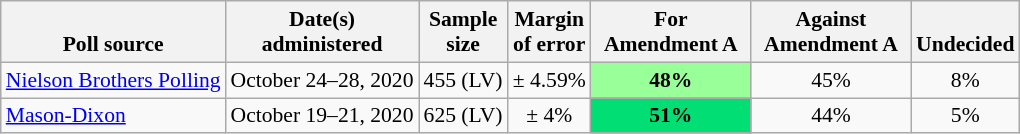<table class="wikitable" style="font-size:90%;text-align:center;">
<tr valign=bottom>
<th>Poll source</th>
<th>Date(s)<br>administered</th>
<th>Sample<br>size</th>
<th>Margin<br>of error</th>
<th style="width:100px;">For Amendment A</th>
<th style="width:100px;">Against Amendment A</th>
<th>Undecided</th>
</tr>
<tr>
<td style="text-align:left;"><a href='#'>Nielson Brothers Polling</a></td>
<td>October 24–28, 2020</td>
<td>455 (LV)</td>
<td>± 4.59%</td>
<td style="background: rgb(153, 255, 153);"><strong>48%</strong></td>
<td>45%</td>
<td>8%</td>
</tr>
<tr>
<td style="text-align:left;"><a href='#'>Mason-Dixon</a></td>
<td>October 19–21, 2020</td>
<td>625 (LV)</td>
<td>± 4%</td>
<td style="background: rgb(1,223,116);"><strong>51%</strong></td>
<td>44%</td>
<td>5%</td>
</tr>
</table>
